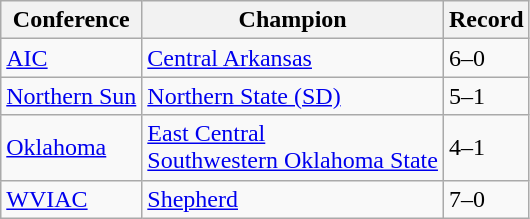<table class="wikitable">
<tr>
<th>Conference</th>
<th>Champion</th>
<th>Record</th>
</tr>
<tr>
<td><a href='#'>AIC</a></td>
<td><a href='#'>Central Arkansas</a></td>
<td>6–0</td>
</tr>
<tr>
<td><a href='#'>Northern Sun</a></td>
<td><a href='#'>Northern State (SD)</a></td>
<td>5–1</td>
</tr>
<tr>
<td><a href='#'>Oklahoma</a></td>
<td><a href='#'>East Central</a><br><a href='#'>Southwestern Oklahoma State</a></td>
<td>4–1</td>
</tr>
<tr>
<td><a href='#'>WVIAC</a></td>
<td><a href='#'>Shepherd</a></td>
<td>7–0</td>
</tr>
</table>
